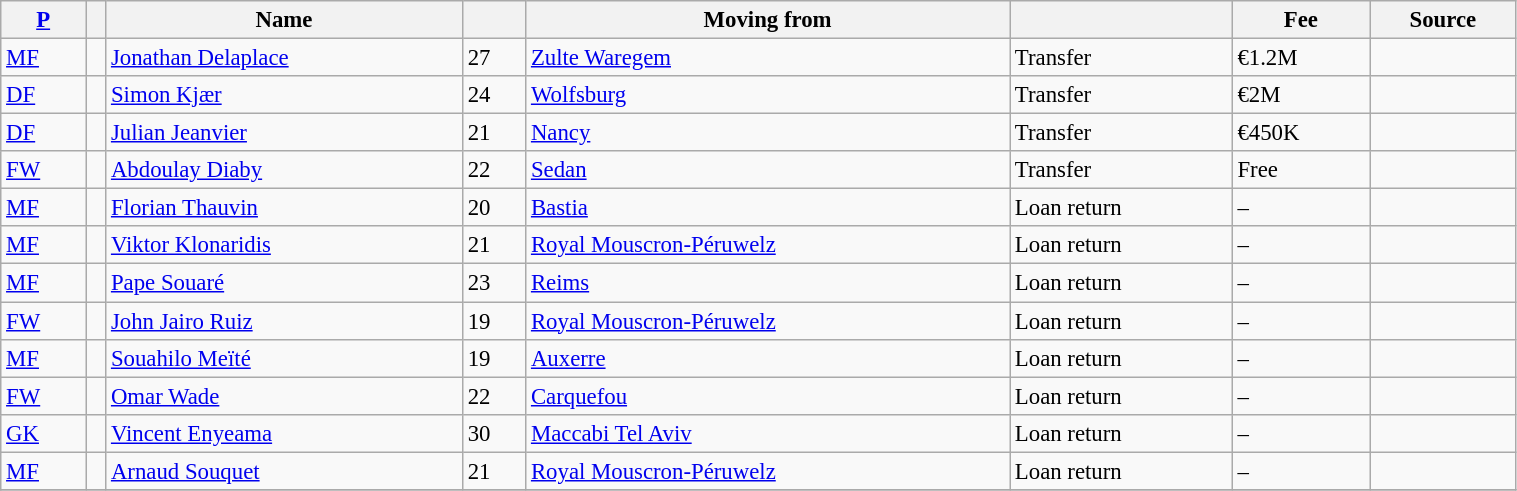<table class="wikitable sortable" style="width:80%; text-align:center; font-size:95%; text-align:left;">
<tr>
<th><a href='#'>P</a></th>
<th></th>
<th>Name</th>
<th></th>
<th>Moving from</th>
<th></th>
<th>Fee</th>
<th>Source</th>
</tr>
<tr>
<td><a href='#'>MF</a></td>
<td style="text-align:center;"></td>
<td style="text-align:left;"><a href='#'>Jonathan Delaplace</a></td>
<td>27</td>
<td style="text-align:left;"><a href='#'>Zulte Waregem</a> </td>
<td>Transfer</td>
<td>€1.2M</td>
<td></td>
</tr>
<tr>
<td><a href='#'>DF</a></td>
<td style="text-align:center;"></td>
<td style="text-align:left;"><a href='#'>Simon Kjær</a></td>
<td>24</td>
<td style="text-align:left;"><a href='#'>Wolfsburg</a> </td>
<td>Transfer</td>
<td>€2M</td>
<td></td>
</tr>
<tr>
<td><a href='#'>DF</a></td>
<td style="text-align:center;"></td>
<td style="text-align:left;"><a href='#'>Julian Jeanvier</a></td>
<td>21</td>
<td style="text-align:left;"><a href='#'>Nancy</a></td>
<td>Transfer</td>
<td>€450K</td>
<td></td>
</tr>
<tr>
<td><a href='#'>FW</a></td>
<td style="text-align:center;"></td>
<td style="text-align:left;"><a href='#'>Abdoulay Diaby</a></td>
<td>22</td>
<td style="text-align:left;"><a href='#'>Sedan</a></td>
<td>Transfer</td>
<td>Free</td>
<td></td>
</tr>
<tr>
<td><a href='#'>MF</a></td>
<td style="text-align:center;"></td>
<td style="text-align:left;"><a href='#'>Florian Thauvin</a></td>
<td>20</td>
<td style="text-align:left;"><a href='#'>Bastia</a></td>
<td>Loan return</td>
<td>–</td>
<td></td>
</tr>
<tr>
<td><a href='#'>MF</a></td>
<td style="text-align:center;"></td>
<td style="text-align:left;"><a href='#'>Viktor Klonaridis</a></td>
<td>21</td>
<td style="text-align:left;"><a href='#'>Royal Mouscron-Péruwelz</a> </td>
<td>Loan return</td>
<td>–</td>
<td></td>
</tr>
<tr>
<td><a href='#'>MF</a></td>
<td style="text-align:center;"></td>
<td style="text-align:left;"><a href='#'>Pape Souaré</a></td>
<td>23</td>
<td style="text-align:left;"><a href='#'>Reims</a></td>
<td>Loan return</td>
<td>–</td>
<td></td>
</tr>
<tr>
<td><a href='#'>FW</a></td>
<td style="text-align:center;"></td>
<td style="text-align:left;"><a href='#'>John Jairo Ruiz</a></td>
<td>19</td>
<td style="text-align:left;"><a href='#'>Royal Mouscron-Péruwelz</a> </td>
<td>Loan return</td>
<td>–</td>
<td></td>
</tr>
<tr>
<td><a href='#'>MF</a></td>
<td style="text-align:center;"></td>
<td style="text-align:left;"><a href='#'>Souahilo Meïté</a></td>
<td>19</td>
<td style="text-align:left;"><a href='#'>Auxerre</a></td>
<td>Loan return</td>
<td>–</td>
<td></td>
</tr>
<tr>
<td><a href='#'>FW</a></td>
<td style="text-align:center;"></td>
<td style="text-align:left;"><a href='#'>Omar Wade</a></td>
<td>22</td>
<td style="text-align:left;"><a href='#'>Carquefou</a></td>
<td>Loan return</td>
<td>–</td>
<td></td>
</tr>
<tr>
<td><a href='#'>GK</a></td>
<td style="text-align:center;"></td>
<td style="text-align:left;"><a href='#'>Vincent Enyeama</a></td>
<td>30</td>
<td style="text-align:left;"><a href='#'>Maccabi Tel Aviv</a> </td>
<td>Loan return</td>
<td>–</td>
<td></td>
</tr>
<tr>
<td><a href='#'>MF</a></td>
<td style="text-align:center;"></td>
<td style="text-align:left;"><a href='#'>Arnaud Souquet</a></td>
<td>21</td>
<td style="text-align:left;"><a href='#'>Royal Mouscron-Péruwelz</a> </td>
<td>Loan return</td>
<td>–</td>
<td></td>
</tr>
<tr>
</tr>
</table>
